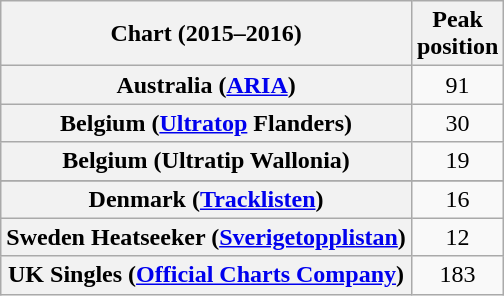<table class="wikitable sortable plainrowheaders" style="text-align:center">
<tr>
<th scope="col">Chart (2015–2016)</th>
<th scope="col">Peak<br>position</th>
</tr>
<tr>
<th scope="row">Australia (<a href='#'>ARIA</a>)</th>
<td>91</td>
</tr>
<tr>
<th scope="row">Belgium (<a href='#'>Ultratop</a> Flanders)</th>
<td>30</td>
</tr>
<tr>
<th scope="row">Belgium (Ultratip Wallonia)</th>
<td>19</td>
</tr>
<tr>
</tr>
<tr>
<th scope="row">Denmark (<a href='#'>Tracklisten</a>)</th>
<td>16</td>
</tr>
<tr>
<th scope="row">Sweden Heatseeker (<a href='#'>Sverigetopplistan</a>)</th>
<td>12</td>
</tr>
<tr>
<th scope="row">UK Singles (<a href='#'>Official Charts Company</a>)</th>
<td>183</td>
</tr>
</table>
